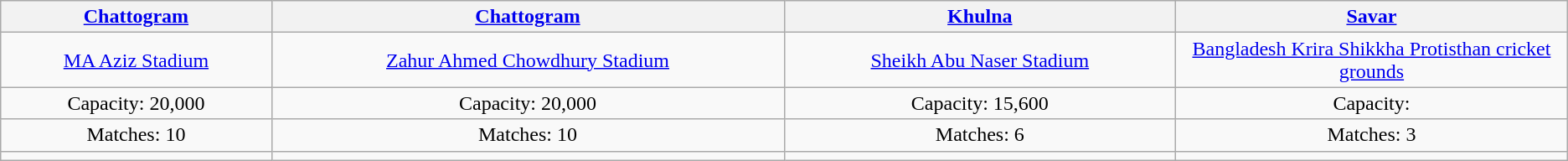<table class="wikitable" style="text-align:center">
<tr>
<th style="width:25%:"><a href='#'>Chattogram</a></th>
<th style="width:25%:"><a href='#'>Chattogram</a></th>
<th style="width:25%;"><a href='#'>Khulna</a></th>
<th style="width:25%;"><a href='#'>Savar</a></th>
</tr>
<tr>
<td><a href='#'>MA Aziz Stadium</a></td>
<td><a href='#'>Zahur Ahmed Chowdhury Stadium</a></td>
<td><a href='#'>Sheikh Abu Naser Stadium</a></td>
<td><a href='#'>Bangladesh Krira Shikkha Protisthan cricket grounds</a></td>
</tr>
<tr>
<td>Capacity: 20,000</td>
<td>Capacity: 20,000</td>
<td>Capacity: 15,600</td>
<td>Capacity:</td>
</tr>
<tr>
<td>Matches: 10</td>
<td>Matches: 10</td>
<td>Matches: 6</td>
<td>Matches: 3</td>
</tr>
<tr>
<td></td>
<td></td>
<td></td>
</tr>
</table>
